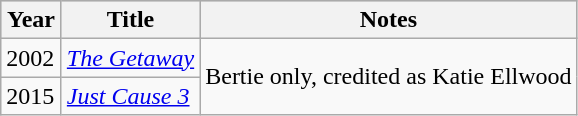<table class="wikitable">
<tr style="background:#ccc; text-align:center;">
<th style="width:33px;">Year</th>
<th>Title</th>
<th>Notes</th>
</tr>
<tr>
<td>2002</td>
<td style="text-align:left"><a href='#'><em>The Getaway</em></a></td>
<td rowspan="2">Bertie only, credited as Katie Ellwood</td>
</tr>
<tr>
<td>2015</td>
<td><em><a href='#'>Just Cause 3</a></em></td>
</tr>
</table>
